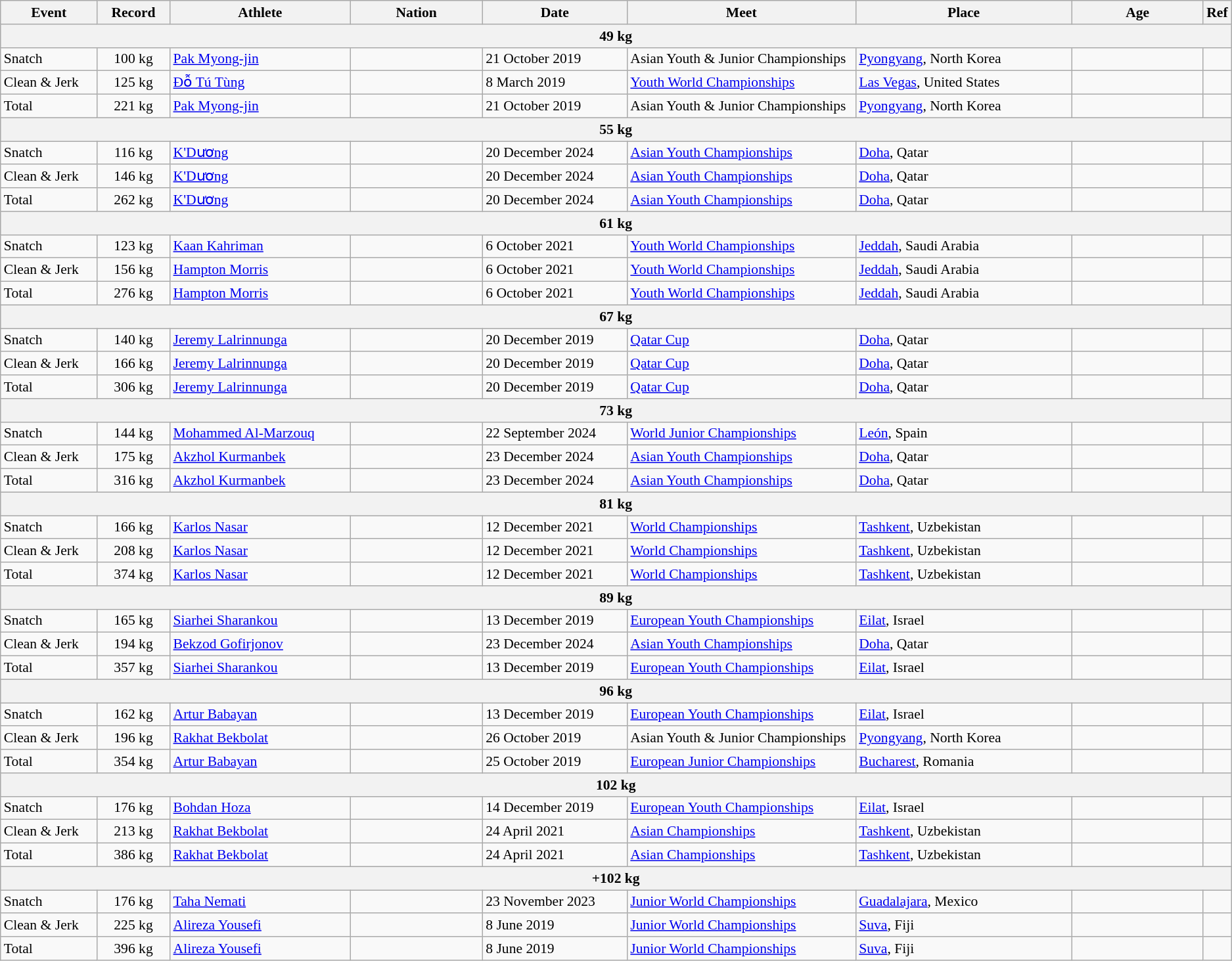<table class="wikitable" style="font-size:90%;">
<tr>
<th width=8%>Event</th>
<th width=6%>Record</th>
<th width=15%>Athlete</th>
<th width=11%>Nation</th>
<th width=12%>Date</th>
<th width=19%>Meet</th>
<th width=18%>Place</th>
<th width=11%>Age</th>
<th>Ref</th>
</tr>
<tr bgcolor="#DDDDDD">
<th colspan=9>49 kg</th>
</tr>
<tr>
<td>Snatch</td>
<td align="center">100 kg</td>
<td><a href='#'>Pak Myong-jin</a></td>
<td></td>
<td>21 October 2019</td>
<td>Asian Youth & Junior Championships</td>
<td><a href='#'>Pyongyang</a>, North Korea</td>
<td></td>
<td></td>
</tr>
<tr>
<td>Clean & Jerk</td>
<td align="center">125 kg</td>
<td><a href='#'>Đỗ Tú Tùng</a></td>
<td></td>
<td>8 March 2019</td>
<td><a href='#'>Youth World Championships</a></td>
<td><a href='#'>Las Vegas</a>, United States</td>
<td></td>
<td></td>
</tr>
<tr>
<td>Total</td>
<td align="center">221 kg</td>
<td><a href='#'>Pak Myong-jin</a></td>
<td></td>
<td>21 October 2019</td>
<td>Asian Youth & Junior Championships</td>
<td><a href='#'>Pyongyang</a>, North Korea</td>
<td></td>
<td></td>
</tr>
<tr bgcolor="#DDDDDD">
<th colspan=9>55 kg</th>
</tr>
<tr>
<td>Snatch</td>
<td align="center">116 kg</td>
<td><a href='#'>K'Dương</a></td>
<td></td>
<td>20 December 2024</td>
<td><a href='#'>Asian Youth Championships</a></td>
<td><a href='#'>Doha</a>, Qatar</td>
<td></td>
<td></td>
</tr>
<tr>
<td>Clean & Jerk</td>
<td align="center">146 kg</td>
<td><a href='#'>K'Dương</a></td>
<td></td>
<td>20 December 2024</td>
<td><a href='#'>Asian Youth Championships</a></td>
<td><a href='#'>Doha</a>, Qatar</td>
<td></td>
<td></td>
</tr>
<tr>
<td>Total</td>
<td align="center">262 kg</td>
<td><a href='#'>K'Dương</a></td>
<td></td>
<td>20 December 2024</td>
<td><a href='#'>Asian Youth Championships</a></td>
<td><a href='#'>Doha</a>, Qatar</td>
<td></td>
<td></td>
</tr>
<tr bgcolor="#DDDDDD">
<th colspan=9>61 kg</th>
</tr>
<tr>
<td>Snatch</td>
<td align="center">123 kg</td>
<td><a href='#'>Kaan Kahriman</a></td>
<td></td>
<td>6 October 2021</td>
<td><a href='#'>Youth World Championships</a></td>
<td><a href='#'>Jeddah</a>, Saudi Arabia</td>
<td></td>
<td></td>
</tr>
<tr>
<td>Clean & Jerk</td>
<td align="center">156 kg</td>
<td><a href='#'>Hampton Morris</a></td>
<td></td>
<td>6 October 2021</td>
<td><a href='#'>Youth World Championships</a></td>
<td><a href='#'>Jeddah</a>, Saudi Arabia</td>
<td></td>
<td></td>
</tr>
<tr>
<td>Total</td>
<td align="center">276 kg</td>
<td><a href='#'>Hampton Morris</a></td>
<td></td>
<td>6 October 2021</td>
<td><a href='#'>Youth World Championships</a></td>
<td><a href='#'>Jeddah</a>, Saudi Arabia</td>
<td></td>
<td></td>
</tr>
<tr bgcolor="#DDDDDD">
<th colspan=9>67 kg</th>
</tr>
<tr>
<td>Snatch</td>
<td align="center">140 kg</td>
<td><a href='#'>Jeremy Lalrinnunga</a></td>
<td></td>
<td>20 December 2019</td>
<td><a href='#'>Qatar Cup</a></td>
<td><a href='#'>Doha</a>, Qatar</td>
<td></td>
<td></td>
</tr>
<tr>
<td>Clean & Jerk</td>
<td align="center">166 kg</td>
<td><a href='#'>Jeremy Lalrinnunga</a></td>
<td></td>
<td>20 December 2019</td>
<td><a href='#'>Qatar Cup</a></td>
<td><a href='#'>Doha</a>, Qatar</td>
<td></td>
<td></td>
</tr>
<tr>
<td>Total</td>
<td align="center">306 kg</td>
<td><a href='#'>Jeremy Lalrinnunga</a></td>
<td></td>
<td>20 December 2019</td>
<td><a href='#'>Qatar Cup</a></td>
<td><a href='#'>Doha</a>, Qatar</td>
<td></td>
<td></td>
</tr>
<tr bgcolor="#DDDDDD">
<th colspan=9>73 kg</th>
</tr>
<tr>
<td>Snatch</td>
<td align="center">144 kg</td>
<td><a href='#'>Mohammed Al-Marzouq</a></td>
<td></td>
<td>22 September 2024</td>
<td><a href='#'>World Junior Championships</a></td>
<td><a href='#'>León</a>, Spain</td>
<td></td>
<td></td>
</tr>
<tr>
<td>Clean & Jerk</td>
<td align="center">175 kg</td>
<td><a href='#'>Akzhol Kurmanbek</a></td>
<td></td>
<td>23 December 2024</td>
<td><a href='#'>Asian Youth Championships</a></td>
<td><a href='#'>Doha</a>, Qatar</td>
<td></td>
<td></td>
</tr>
<tr>
<td>Total</td>
<td align="center">316 kg</td>
<td><a href='#'>Akzhol Kurmanbek</a></td>
<td></td>
<td>23 December 2024</td>
<td><a href='#'>Asian Youth Championships</a></td>
<td><a href='#'>Doha</a>, Qatar</td>
<td></td>
<td></td>
</tr>
<tr bgcolor="#DDDDDD">
<th colspan=9>81 kg</th>
</tr>
<tr>
<td>Snatch</td>
<td align="center">166 kg</td>
<td><a href='#'>Karlos Nasar</a></td>
<td></td>
<td>12 December 2021</td>
<td><a href='#'>World Championships</a></td>
<td><a href='#'>Tashkent</a>, Uzbekistan</td>
<td></td>
<td></td>
</tr>
<tr>
<td>Clean & Jerk</td>
<td align="center">208 kg</td>
<td><a href='#'>Karlos Nasar</a></td>
<td></td>
<td>12 December 2021</td>
<td><a href='#'>World Championships</a></td>
<td><a href='#'>Tashkent</a>, Uzbekistan</td>
<td></td>
<td></td>
</tr>
<tr>
<td>Total</td>
<td align="center">374 kg</td>
<td><a href='#'>Karlos Nasar</a></td>
<td></td>
<td>12 December 2021</td>
<td><a href='#'>World Championships</a></td>
<td><a href='#'>Tashkent</a>, Uzbekistan</td>
<td></td>
<td></td>
</tr>
<tr bgcolor="#DDDDDD">
<th colspan=9>89 kg</th>
</tr>
<tr>
<td>Snatch</td>
<td align="center">165 kg</td>
<td><a href='#'>Siarhei Sharankou</a></td>
<td></td>
<td>13 December 2019</td>
<td><a href='#'>European Youth Championships</a></td>
<td><a href='#'>Eilat</a>, Israel</td>
<td></td>
<td></td>
</tr>
<tr>
<td>Clean & Jerk</td>
<td align="center">194 kg</td>
<td><a href='#'>Bekzod Gofirjonov</a></td>
<td></td>
<td>23 December 2024</td>
<td><a href='#'>Asian Youth Championships</a></td>
<td><a href='#'>Doha</a>, Qatar</td>
<td></td>
<td></td>
</tr>
<tr>
<td>Total</td>
<td align="center">357 kg</td>
<td><a href='#'>Siarhei Sharankou</a></td>
<td></td>
<td>13 December 2019</td>
<td><a href='#'>European Youth Championships</a></td>
<td><a href='#'>Eilat</a>, Israel</td>
<td></td>
<td></td>
</tr>
<tr bgcolor="#DDDDDD">
<th colspan=9>96 kg</th>
</tr>
<tr>
<td>Snatch</td>
<td align="center">162 kg</td>
<td><a href='#'>Artur Babayan</a></td>
<td></td>
<td>13 December 2019</td>
<td><a href='#'>European Youth Championships</a></td>
<td><a href='#'>Eilat</a>, Israel</td>
<td></td>
<td></td>
</tr>
<tr>
<td>Clean & Jerk</td>
<td align="center">196 kg</td>
<td><a href='#'>Rakhat Bekbolat</a></td>
<td></td>
<td>26 October 2019</td>
<td>Asian Youth & Junior Championships</td>
<td><a href='#'>Pyongyang</a>, North Korea</td>
<td></td>
<td></td>
</tr>
<tr>
<td>Total</td>
<td align="center">354 kg</td>
<td><a href='#'>Artur Babayan</a></td>
<td></td>
<td>25 October 2019</td>
<td><a href='#'>European Junior Championships</a></td>
<td><a href='#'>Bucharest</a>, Romania</td>
<td></td>
<td></td>
</tr>
<tr bgcolor="#DDDDDD">
<th colspan=9>102 kg</th>
</tr>
<tr>
<td>Snatch</td>
<td align="center">176 kg</td>
<td><a href='#'>Bohdan Hoza</a></td>
<td></td>
<td>14 December 2019</td>
<td><a href='#'>European Youth Championships</a></td>
<td><a href='#'>Eilat</a>, Israel</td>
<td></td>
<td></td>
</tr>
<tr>
<td>Clean & Jerk</td>
<td align="center">213 kg</td>
<td><a href='#'>Rakhat Bekbolat</a></td>
<td></td>
<td>24 April 2021</td>
<td><a href='#'>Asian Championships</a></td>
<td><a href='#'>Tashkent</a>, Uzbekistan</td>
<td></td>
<td></td>
</tr>
<tr>
<td>Total</td>
<td align="center">386 kg</td>
<td><a href='#'>Rakhat Bekbolat</a></td>
<td></td>
<td>24 April 2021</td>
<td><a href='#'>Asian Championships</a></td>
<td><a href='#'>Tashkent</a>, Uzbekistan</td>
<td></td>
<td></td>
</tr>
<tr bgcolor="#DDDDDD">
<th colspan=9>+102 kg</th>
</tr>
<tr>
<td>Snatch</td>
<td align=center>176 kg</td>
<td><a href='#'>Taha Nemati</a></td>
<td></td>
<td>23 November 2023</td>
<td><a href='#'>Junior World Championships</a></td>
<td><a href='#'>Guadalajara</a>, Mexico</td>
<td></td>
<td></td>
</tr>
<tr>
<td>Clean & Jerk</td>
<td align="center">225 kg</td>
<td><a href='#'>Alireza Yousefi</a></td>
<td></td>
<td>8 June 2019</td>
<td><a href='#'>Junior World Championships</a></td>
<td><a href='#'>Suva</a>, Fiji</td>
<td></td>
<td></td>
</tr>
<tr>
<td>Total</td>
<td align="center">396 kg</td>
<td><a href='#'>Alireza Yousefi</a></td>
<td></td>
<td>8 June 2019</td>
<td><a href='#'>Junior World Championships</a></td>
<td><a href='#'>Suva</a>, Fiji</td>
<td></td>
<td></td>
</tr>
</table>
